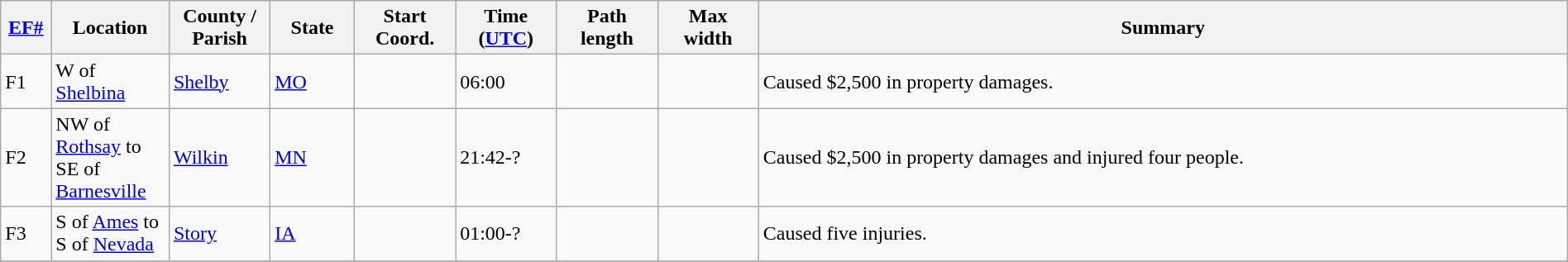<table class="wikitable sortable" style="width:100%;">
<tr>
<th scope="col"  style="width:3%; text-align:center;"><a href='#'>EF#</a></th>
<th scope="col"  style="width:7%; text-align:center;" class="unsortable">Location</th>
<th scope="col"  style="width:6%; text-align:center;" class="unsortable">County / Parish</th>
<th scope="col"  style="width:5%; text-align:center;">State</th>
<th scope="col"  style="width:6%; text-align:center;">Start Coord.</th>
<th scope="col"  style="width:6%; text-align:center;">Time (<a href='#'>UTC</a>)</th>
<th scope="col"  style="width:6%; text-align:center;">Path length</th>
<th scope="col"  style="width:6%; text-align:center;">Max width</th>
<th scope="col" class="unsortable" style="width:48%; text-align:center;">Summary</th>
</tr>
<tr>
<td bgcolor=>F1</td>
<td>W of <a href='#'>Shelbina</a></td>
<td><a href='#'>Shelby</a></td>
<td><a href='#'>MO</a></td>
<td></td>
<td>06:00</td>
<td></td>
<td></td>
<td>Caused $2,500 in property damages.</td>
</tr>
<tr>
<td bgcolor=>F2</td>
<td>NW of <a href='#'>Rothsay</a> to SE of <a href='#'>Barnesville</a></td>
<td><a href='#'>Wilkin</a></td>
<td><a href='#'>MN</a></td>
<td></td>
<td>21:42-?</td>
<td></td>
<td></td>
<td>Caused $2,500 in property damages and injured four people.</td>
</tr>
<tr>
<td bgcolor=>F3</td>
<td>S of <a href='#'>Ames</a> to S of <a href='#'>Nevada</a></td>
<td><a href='#'>Story</a></td>
<td><a href='#'>IA</a></td>
<td></td>
<td>01:00-?</td>
<td></td>
<td></td>
<td>Caused five injuries.</td>
</tr>
<tr>
</tr>
</table>
